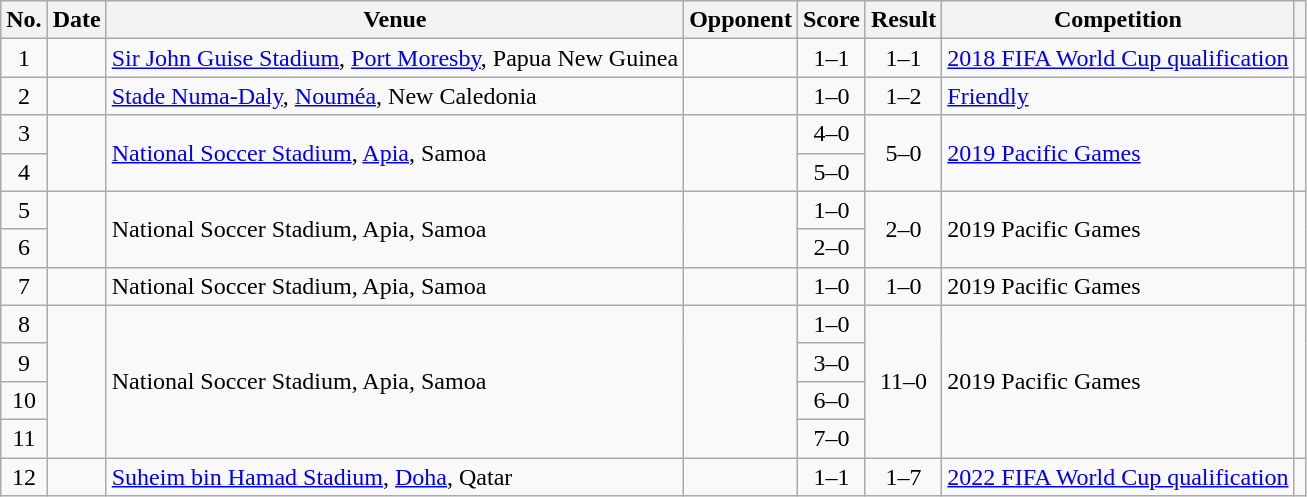<table class="wikitable sortable">
<tr>
<th scope="col">No.</th>
<th scope="col">Date</th>
<th scope="col">Venue</th>
<th scope="col">Opponent</th>
<th scope="col">Score</th>
<th scope="col">Result</th>
<th scope="col">Competition</th>
<th scope="col" class="unsortable"></th>
</tr>
<tr>
<td style="text-align:center">1</td>
<td></td>
<td><a href='#'>Sir John Guise Stadium</a>, <a href='#'>Port Moresby</a>, Papua New Guinea</td>
<td></td>
<td style="text-align:center">1–1</td>
<td style="text-align:center">1–1</td>
<td><a href='#'>2018 FIFA World Cup qualification</a></td>
<td></td>
</tr>
<tr>
<td style="text-align:center">2</td>
<td></td>
<td><a href='#'>Stade Numa-Daly</a>, <a href='#'>Nouméa</a>, New Caledonia</td>
<td></td>
<td style="text-align:center">1–0</td>
<td style="text-align:center">1–2</td>
<td><a href='#'>Friendly</a></td>
<td></td>
</tr>
<tr>
<td style="text-align:center">3</td>
<td rowspan="2"></td>
<td rowspan="2"><a href='#'>National Soccer Stadium</a>, <a href='#'>Apia</a>, Samoa</td>
<td rowspan="2"></td>
<td style="text-align:center">4–0</td>
<td rowspan="2" style="text-align:center">5–0</td>
<td rowspan="2"><a href='#'>2019 Pacific Games</a></td>
<td rowspan="2"></td>
</tr>
<tr>
<td style="text-align:center">4</td>
<td style="text-align:center">5–0</td>
</tr>
<tr>
<td style="text-align:center">5</td>
<td rowspan="2"></td>
<td rowspan="2">National Soccer Stadium, Apia, Samoa</td>
<td rowspan="2"></td>
<td style="text-align:center">1–0</td>
<td rowspan="2" style="text-align:center">2–0</td>
<td rowspan="2">2019 Pacific Games</td>
<td rowspan="2"></td>
</tr>
<tr>
<td style="text-align:center">6</td>
<td style="text-align:center">2–0</td>
</tr>
<tr>
<td style="text-align:center">7</td>
<td></td>
<td>National Soccer Stadium, Apia, Samoa</td>
<td></td>
<td style="text-align:center">1–0</td>
<td style="text-align:center">1–0</td>
<td>2019 Pacific Games</td>
<td></td>
</tr>
<tr>
<td style="text-align:center">8</td>
<td rowspan="4"></td>
<td rowspan="4">National Soccer Stadium, Apia, Samoa</td>
<td rowspan="4"></td>
<td style="text-align:center">1–0</td>
<td rowspan="4" style="text-align:center">11–0</td>
<td rowspan="4">2019 Pacific Games</td>
<td rowspan="4"></td>
</tr>
<tr>
<td style="text-align:center">9</td>
<td style="text-align:center">3–0</td>
</tr>
<tr>
<td style="text-align:center">10</td>
<td style="text-align:center">6–0</td>
</tr>
<tr>
<td style="text-align:center">11</td>
<td style="text-align:center">7–0</td>
</tr>
<tr>
<td style="text-align:center">12</td>
<td></td>
<td><a href='#'>Suheim bin Hamad Stadium</a>, <a href='#'>Doha</a>, Qatar</td>
<td></td>
<td style="text-align:center">1–1</td>
<td style="text-align:center">1–7</td>
<td><a href='#'>2022 FIFA World Cup qualification</a></td>
<td></td>
</tr>
</table>
